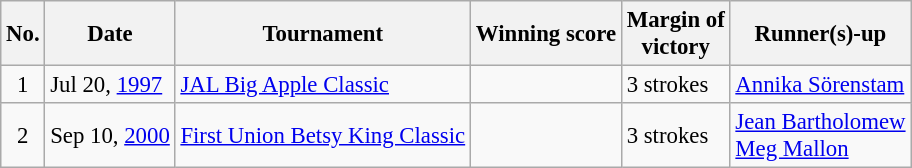<table class="wikitable" style="font-size:95%;">
<tr>
<th>No.</th>
<th>Date</th>
<th>Tournament</th>
<th>Winning score</th>
<th>Margin of<br>victory</th>
<th>Runner(s)-up</th>
</tr>
<tr>
<td align=center>1</td>
<td>Jul 20, <a href='#'>1997</a></td>
<td><a href='#'>JAL Big Apple Classic</a></td>
<td></td>
<td>3 strokes</td>
<td> <a href='#'>Annika Sörenstam</a></td>
</tr>
<tr>
<td align=center>2</td>
<td>Sep 10, <a href='#'>2000</a></td>
<td><a href='#'>First Union Betsy King Classic</a></td>
<td></td>
<td>3 strokes</td>
<td> <a href='#'>Jean Bartholomew</a><br> <a href='#'>Meg Mallon</a></td>
</tr>
</table>
